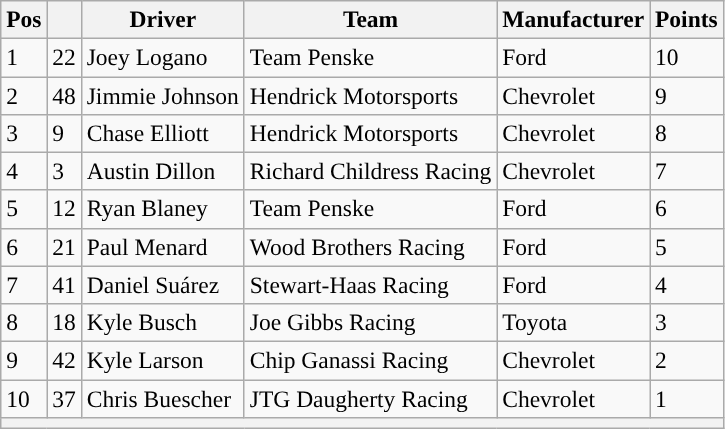<table class="wikitable" style="font-size:98%">
<tr>
<th>Pos</th>
<th></th>
<th>Driver</th>
<th>Team</th>
<th>Manufacturer</th>
<th>Points</th>
</tr>
<tr>
<td>1</td>
<td>22</td>
<td>Joey Logano</td>
<td>Team Penske</td>
<td>Ford</td>
<td>10</td>
</tr>
<tr>
<td>2</td>
<td>48</td>
<td>Jimmie Johnson</td>
<td>Hendrick Motorsports</td>
<td>Chevrolet</td>
<td>9</td>
</tr>
<tr>
<td>3</td>
<td>9</td>
<td>Chase Elliott</td>
<td>Hendrick Motorsports</td>
<td>Chevrolet</td>
<td>8</td>
</tr>
<tr>
<td>4</td>
<td>3</td>
<td>Austin Dillon</td>
<td>Richard Childress Racing</td>
<td>Chevrolet</td>
<td>7</td>
</tr>
<tr>
<td>5</td>
<td>12</td>
<td>Ryan Blaney</td>
<td>Team Penske</td>
<td>Ford</td>
<td>6</td>
</tr>
<tr>
<td>6</td>
<td>21</td>
<td>Paul Menard</td>
<td>Wood Brothers Racing</td>
<td>Ford</td>
<td>5</td>
</tr>
<tr>
<td>7</td>
<td>41</td>
<td>Daniel Suárez</td>
<td>Stewart-Haas Racing</td>
<td>Ford</td>
<td>4</td>
</tr>
<tr>
<td>8</td>
<td>18</td>
<td>Kyle Busch</td>
<td>Joe Gibbs Racing</td>
<td>Toyota</td>
<td>3</td>
</tr>
<tr>
<td>9</td>
<td>42</td>
<td>Kyle Larson</td>
<td>Chip Ganassi Racing</td>
<td>Chevrolet</td>
<td>2</td>
</tr>
<tr>
<td>10</td>
<td>37</td>
<td>Chris Buescher</td>
<td>JTG Daugherty Racing</td>
<td>Chevrolet</td>
<td>1</td>
</tr>
<tr>
<th colspan="6"></th>
</tr>
</table>
